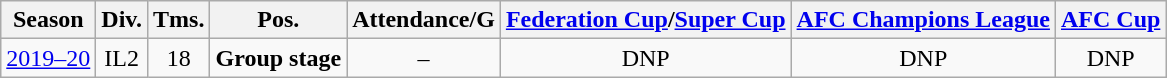<table class="wikitable" style="text-align:center">
<tr>
<th>Season</th>
<th>Div.</th>
<th>Tms.</th>
<th>Pos.</th>
<th>Attendance/G</th>
<th><a href='#'>Federation Cup</a><strong>/</strong><a href='#'>Super Cup</a></th>
<th colspan=1><a href='#'>AFC Champions League</a></th>
<th colspan=1><a href='#'>AFC Cup</a></th>
</tr>
<tr>
<td align=center><a href='#'>2019–20</a></td>
<td align=center>IL2</td>
<td align=center>18</td>
<td align=center><strong> Group stage</strong></td>
<td align=center>–</td>
<td align=center>DNP</td>
<td align=center>DNP</td>
<td align=center>DNP</td>
</tr>
</table>
